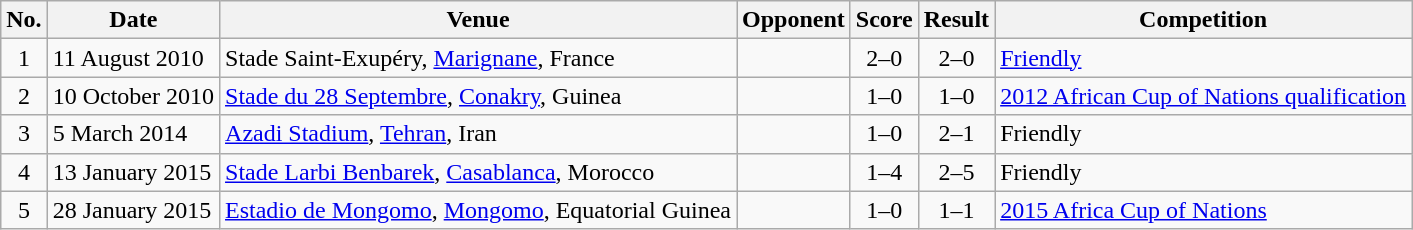<table class="wikitable sortable">
<tr>
<th scope="col">No.</th>
<th scope="col">Date</th>
<th scope="col">Venue</th>
<th scope="col">Opponent</th>
<th scope="col">Score</th>
<th scope="col">Result</th>
<th scope="col">Competition</th>
</tr>
<tr>
<td align="center">1</td>
<td>11 August 2010</td>
<td>Stade Saint-Exupéry, <a href='#'>Marignane</a>, France</td>
<td></td>
<td align="center">2–0</td>
<td align="center">2–0</td>
<td><a href='#'>Friendly</a></td>
</tr>
<tr>
<td align="center">2</td>
<td>10 October 2010</td>
<td><a href='#'>Stade du 28 Septembre</a>, <a href='#'>Conakry</a>, Guinea</td>
<td></td>
<td align="center">1–0</td>
<td align="center">1–0</td>
<td><a href='#'>2012 African Cup of Nations qualification</a></td>
</tr>
<tr>
<td align="center">3</td>
<td>5 March 2014</td>
<td><a href='#'>Azadi Stadium</a>, <a href='#'>Tehran</a>, Iran</td>
<td></td>
<td align="center">1–0</td>
<td align="center">2–1</td>
<td>Friendly</td>
</tr>
<tr>
<td align="center">4</td>
<td>13 January 2015</td>
<td><a href='#'>Stade Larbi Benbarek</a>, <a href='#'>Casablanca</a>, Morocco</td>
<td></td>
<td align="center">1–4</td>
<td align="center">2–5</td>
<td>Friendly</td>
</tr>
<tr>
<td align="center">5</td>
<td>28 January 2015</td>
<td><a href='#'>Estadio de Mongomo</a>, <a href='#'>Mongomo</a>, Equatorial Guinea</td>
<td></td>
<td align="center">1–0</td>
<td align="center">1–1</td>
<td><a href='#'>2015 Africa Cup of Nations</a></td>
</tr>
</table>
